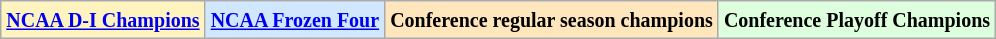<table class="wikitable">
<tr>
<td bgcolor="#FFF3BF"><small><strong><a href='#'>NCAA D-I Champions</a> </strong></small></td>
<td bgcolor="#D0E7FF"><small><strong><a href='#'>NCAA Frozen Four</a></strong></small></td>
<td bgcolor="#FFE6BD"><small><strong>Conference regular season champions</strong></small></td>
<td bgcolor="#ddffdd"><small><strong>Conference Playoff Champions</strong></small></td>
</tr>
</table>
